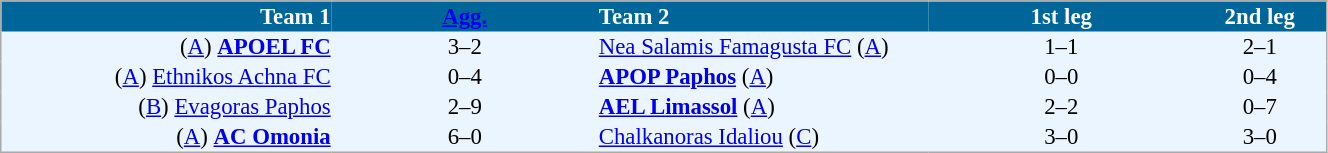<table cellspacing="0" style="background: #EBF5FF; border: 1px #aaa solid; border-collapse: collapse; font-size: 95%;" width=70%>
<tr bgcolor=#006699 style="color:white;">
<th width=25% align="right">Team 1</th>
<th width=20% align="center"><a href='#'>Agg.</a></th>
<th width=25% align="left">Team 2</th>
<th width=20% align="center">1st leg</th>
<th width=20% align="center">2nd leg</th>
</tr>
<tr>
<td align=right>(<a href='#'>A</a>) <strong><a href='#'>APOEL FC</a></strong></td>
<td align=center>3–2</td>
<td align=left><a href='#'>Nea Salamis Famagusta FC</a> (<a href='#'>A</a>)</td>
<td align=center>1–1</td>
<td align=center>2–1</td>
</tr>
<tr>
<td align=right>(<a href='#'>A</a>) <a href='#'>Ethnikos Achna FC</a></td>
<td align=center>0–4</td>
<td align=left><strong><a href='#'>APOP Paphos</a></strong> (<a href='#'>A</a>)</td>
<td align=center>0–0</td>
<td align=center>0–4</td>
</tr>
<tr>
<td align=right>(<a href='#'>B</a>) <a href='#'>Evagoras Paphos</a></td>
<td align=center>2–9</td>
<td align=left><strong><a href='#'>AEL Limassol</a></strong> (<a href='#'>A</a>)</td>
<td align=center>2–2</td>
<td align=center>0–7</td>
</tr>
<tr>
<td align=right>(<a href='#'>A</a>) <strong><a href='#'>AC Omonia</a></strong></td>
<td align=center>6–0</td>
<td align=left><a href='#'>Chalkanoras Idaliou</a> (<a href='#'>C</a>)</td>
<td align=center>3–0</td>
<td align=center>3–0</td>
</tr>
<tr>
</tr>
</table>
